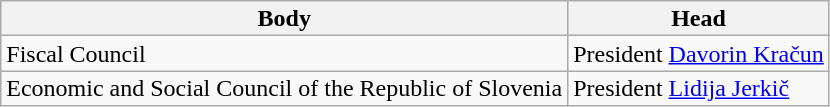<table class="wikitable" style="line-height:16px;">
<tr>
<th>Body</th>
<th>Head</th>
</tr>
<tr>
<td>Fiscal Council</td>
<td>President <a href='#'>Davorin Kračun</a></td>
</tr>
<tr>
<td>Economic and Social Council of the Republic of Slovenia</td>
<td>President <a href='#'>Lidija Jerkič</a></td>
</tr>
</table>
